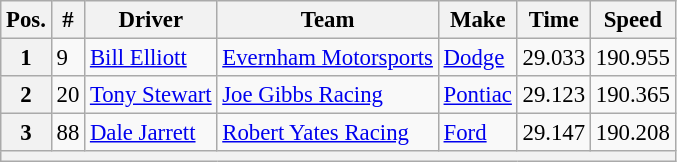<table class="wikitable" style="font-size:95%">
<tr>
<th>Pos.</th>
<th>#</th>
<th>Driver</th>
<th>Team</th>
<th>Make</th>
<th>Time</th>
<th>Speed</th>
</tr>
<tr>
<th>1</th>
<td>9</td>
<td><a href='#'>Bill Elliott</a></td>
<td><a href='#'>Evernham Motorsports</a></td>
<td><a href='#'>Dodge</a></td>
<td>29.033</td>
<td>190.955</td>
</tr>
<tr>
<th>2</th>
<td>20</td>
<td><a href='#'>Tony Stewart</a></td>
<td><a href='#'>Joe Gibbs Racing</a></td>
<td><a href='#'>Pontiac</a></td>
<td>29.123</td>
<td>190.365</td>
</tr>
<tr>
<th>3</th>
<td>88</td>
<td><a href='#'>Dale Jarrett</a></td>
<td><a href='#'>Robert Yates Racing</a></td>
<td><a href='#'>Ford</a></td>
<td>29.147</td>
<td>190.208</td>
</tr>
<tr>
<th colspan="7"></th>
</tr>
</table>
